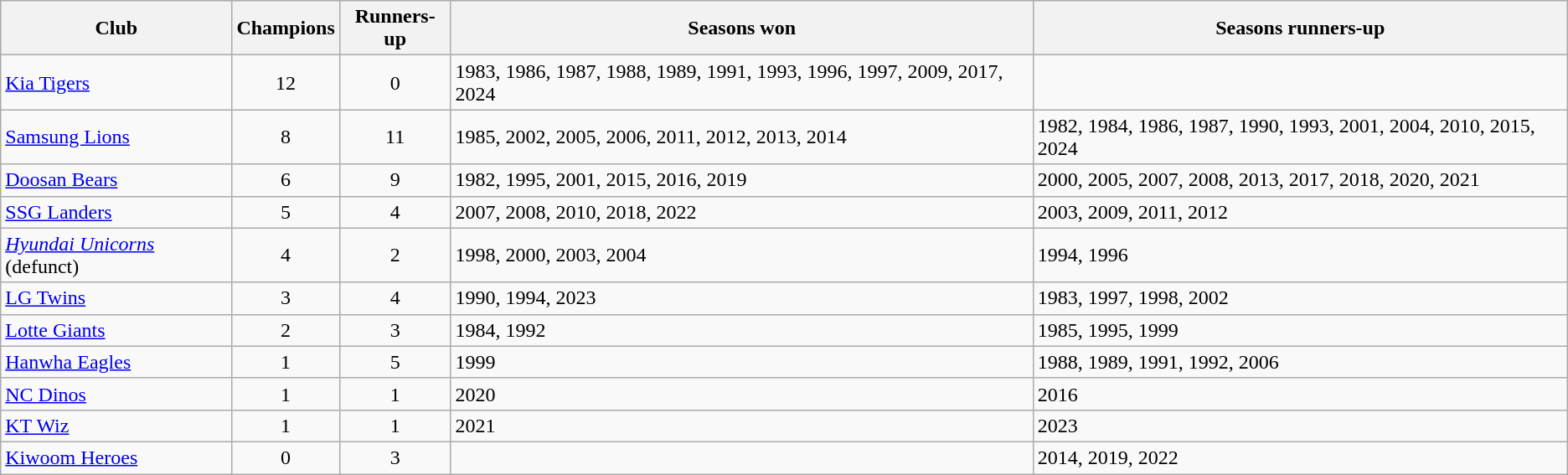<table class="wikitable">
<tr>
<th>Club</th>
<th>Champions</th>
<th>Runners-up</th>
<th>Seasons won</th>
<th>Seasons runners-up</th>
</tr>
<tr>
<td><a href='#'>Kia Tigers</a></td>
<td align=center>12</td>
<td align=center>0</td>
<td>1983, 1986, 1987, 1988, 1989, 1991, 1993, 1996, 1997, 2009, 2017, 2024</td>
<td></td>
</tr>
<tr>
<td><a href='#'>Samsung Lions</a></td>
<td align=center>8</td>
<td align=center>11</td>
<td>1985, 2002, 2005, 2006, 2011, 2012, 2013, 2014</td>
<td>1982, 1984, 1986, 1987, 1990, 1993, 2001, 2004, 2010, 2015, 2024</td>
</tr>
<tr>
<td><a href='#'>Doosan Bears</a></td>
<td align=center>6</td>
<td align=center>9</td>
<td>1982, 1995, 2001, 2015, 2016, 2019</td>
<td>2000, 2005, 2007, 2008, 2013, 2017, 2018, 2020, 2021</td>
</tr>
<tr>
<td><a href='#'>SSG Landers</a></td>
<td align=center>5</td>
<td align=center>4</td>
<td>2007, 2008, 2010, 2018, 2022</td>
<td>2003, 2009, 2011, 2012</td>
</tr>
<tr>
<td><em><a href='#'>Hyundai Unicorns</a></em> (defunct)</td>
<td align=center>4</td>
<td align=center>2</td>
<td>1998, 2000, 2003, 2004</td>
<td>1994, 1996</td>
</tr>
<tr>
<td><a href='#'>LG Twins</a></td>
<td align=center>3</td>
<td align=center>4</td>
<td>1990, 1994, 2023</td>
<td>1983, 1997, 1998, 2002</td>
</tr>
<tr>
<td><a href='#'>Lotte Giants</a></td>
<td align=center>2</td>
<td align=center>3</td>
<td>1984, 1992</td>
<td>1985, 1995, 1999</td>
</tr>
<tr>
<td><a href='#'>Hanwha Eagles</a></td>
<td align=center>1</td>
<td align=center>5</td>
<td>1999</td>
<td>1988, 1989, 1991, 1992, 2006</td>
</tr>
<tr>
<td><a href='#'>NC Dinos</a></td>
<td align=center>1</td>
<td align=center>1</td>
<td>2020</td>
<td>2016</td>
</tr>
<tr>
<td><a href='#'>KT Wiz</a></td>
<td align=center>1</td>
<td align=center>1</td>
<td>2021</td>
<td>2023</td>
</tr>
<tr>
<td><a href='#'>Kiwoom Heroes</a></td>
<td align=center>0</td>
<td align=center>3</td>
<td></td>
<td>2014, 2019, 2022</td>
</tr>
</table>
